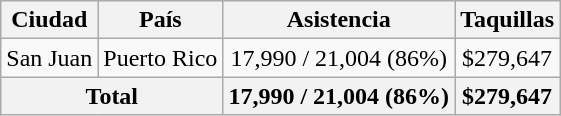<table class="wikitable" style="text-align:center;">
<tr>
<th rowspan=" ="150">Ciudad</th>
<th rowspan=" ="150">País</th>
<th rowspan=" ="150">Asistencia</th>
<th rowspan=" ="150">Taquillas</th>
</tr>
<tr>
<td>San Juan</td>
<td>Puerto Rico</td>
<td>17,990 / 21,004 (86%)</td>
<td>$279,647</td>
</tr>
<tr>
<th colspan="2">Total</th>
<th>17,990 / 21,004 (86%)</th>
<th>$279,647</th>
</tr>
</table>
